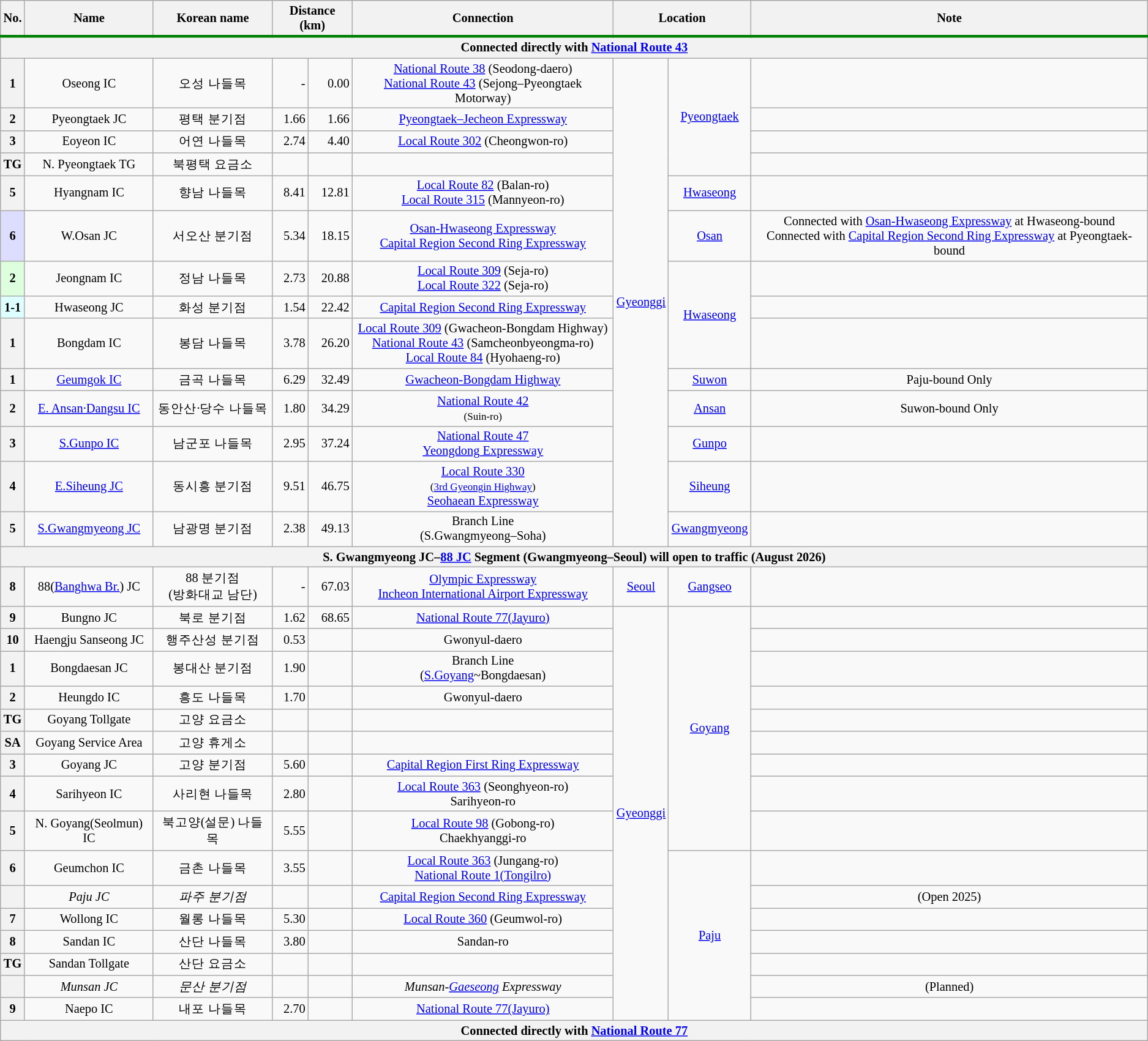<table class="wikitable" style="font-size: 85%; text-align: center;">
<tr style="border-bottom:solid 0.25em green;">
<th>No.</th>
<th>Name</th>
<th>Korean name</th>
<th colspan="2">Distance (km)</th>
<th>Connection</th>
<th colspan="2">Location</th>
<th>Note</th>
</tr>
<tr>
<th colspan="9">Connected directly with  <a href='#'>National Route 43</a></th>
</tr>
<tr>
<th>1</th>
<td>Oseong IC</td>
<td>오성 나들목</td>
<td style="text-align: right;">-</td>
<td style="text-align: right;">0.00</td>
<td><a href='#'>National Route 38</a> (Seodong-daero)<br><a href='#'>National Route 43</a> (Sejong–Pyeongtaek Motorway)</td>
<td style="width: 1.2em;" rowspan="14"><a href='#'>Gyeonggi</a></td>
<td rowspan="4"><a href='#'>Pyeongtaek</a></td>
<td></td>
</tr>
<tr>
<th>2</th>
<td>Pyeongtaek JC</td>
<td>평택 분기점</td>
<td style="text-align: right;">1.66</td>
<td style="text-align: right;">1.66</td>
<td> <a href='#'>Pyeongtaek–Jecheon Expressway</a></td>
<td></td>
</tr>
<tr>
<th>3</th>
<td>Eoyeon IC</td>
<td>어연 나들목</td>
<td style="text-align: right;">2.74</td>
<td style="text-align: right;">4.40</td>
<td><a href='#'>Local Route 302</a> (Cheongwon-ro)</td>
<td></td>
</tr>
<tr>
<th>TG</th>
<td>N. Pyeongtaek TG</td>
<td>북평택 요금소</td>
<td></td>
<td></td>
<td></td>
<td></td>
</tr>
<tr>
<th>5</th>
<td>Hyangnam IC</td>
<td>향남 나들목</td>
<td style="text-align: right;">8.41</td>
<td style="text-align: right;">12.81</td>
<td><a href='#'>Local Route 82</a> (Balan-ro)<br><a href='#'>Local Route 315</a> (Mannyeon-ro)</td>
<td><a href='#'>Hwaseong</a></td>
<td></td>
</tr>
<tr>
<th style="background-color: #ddddff;">6</th>
<td>W.Osan JC</td>
<td>서오산 분기점</td>
<td style="text-align: right;">5.34</td>
<td style="text-align: right;">18.15</td>
<td> <a href='#'>Osan-Hwaseong Expressway</a><br> <a href='#'>Capital Region Second Ring Expressway</a></td>
<td><a href='#'>Osan</a></td>
<td>Connected with <a href='#'>Osan-Hwaseong Expressway</a> at Hwaseong-bound<br>Connected with <a href='#'>Capital Region Second Ring Expressway</a> at Pyeongtaek-bound</td>
</tr>
<tr>
<th style="background-color: #ddffdd;">2</th>
<td>Jeongnam IC</td>
<td>정남 나들목</td>
<td style="text-align: right;">2.73</td>
<td style="text-align: right;">20.88</td>
<td><a href='#'>Local Route 309</a> (Seja-ro)<br><a href='#'>Local Route 322</a> (Seja-ro)</td>
<td rowspan="3"><a href='#'>Hwaseong</a></td>
<td></td>
</tr>
<tr>
<th style="background-color: #ddffff;">1-1</th>
<td>Hwaseong JC</td>
<td>화성 분기점</td>
<td style="text-align: right;">1.54</td>
<td style="text-align: right;">22.42</td>
<td> <a href='#'>Capital Region Second Ring Expressway</a></td>
<td></td>
</tr>
<tr>
<th>1</th>
<td>Bongdam IC</td>
<td>봉담 나들목</td>
<td style="text-align: right;">3.78</td>
<td style="text-align: right;">26.20</td>
<td><a href='#'>Local Route 309</a> (Gwacheon-Bongdam Highway)<br> <a href='#'>National Route 43</a> (Samcheonbyeongma-ro)<br><a href='#'>Local Route 84</a> (Hyohaeng-ro)</td>
<td></td>
</tr>
<tr>
<th>1</th>
<td><a href='#'>Geumgok IC</a></td>
<td>금곡 나들목</td>
<td style="text-align: right;">6.29</td>
<td style="text-align: right;">32.49</td>
<td> <a href='#'>Gwacheon-Bongdam Highway</a></td>
<td><a href='#'>Suwon</a></td>
<td>Paju-bound Only</td>
</tr>
<tr>
<th>2</th>
<td><a href='#'>E. Ansan·Dangsu IC</a></td>
<td>동안산·당수 나들목</td>
<td style="text-align: right;">1.80</td>
<td style="text-align: right;">34.29</td>
<td> <a href='#'>National Route 42</a><br><small>(Suin-ro)</small></td>
<td><a href='#'>Ansan</a></td>
<td>Suwon-bound Only</td>
</tr>
<tr>
<th>3</th>
<td><a href='#'>S.Gunpo IC</a></td>
<td>남군포 나들목</td>
<td style="text-align: right;">2.95</td>
<td style="text-align: right;">37.24</td>
<td> <a href='#'>National Route 47</a><br> <a href='#'>Yeongdong Expressway</a></td>
<td><a href='#'>Gunpo</a></td>
<td></td>
</tr>
<tr>
<th>4</th>
<td><a href='#'>E.Siheung JC</a></td>
<td>동시흥 분기점</td>
<td style="text-align: right;">9.51</td>
<td style="text-align: right;">46.75</td>
<td> <a href='#'>Local Route 330</a><br><small>(<a href='#'>3rd Gyeongin Highway</a>)</small><br> <a href='#'>Seohaean Expressway</a></td>
<td><a href='#'>Siheung</a></td>
<td></td>
</tr>
<tr>
<th>5</th>
<td><a href='#'>S.Gwangmyeong JC</a></td>
<td>남광명 분기점</td>
<td style="text-align: right;">2.38</td>
<td style="text-align: right;">49.13</td>
<td>Branch Line<br>(S.Gwangmyeong–Soha)</td>
<td><a href='#'>Gwangmyeong</a></td>
<td></td>
</tr>
<tr>
<th colspan="9">S. Gwangmyeong JC–<a href='#'>88 JC</a> Segment (Gwangmyeong–Seoul) will open to traffic (August 2026)</th>
</tr>
<tr>
<th>8</th>
<td>88(<a href='#'>Banghwa Br.</a>) JC</td>
<td>88 분기점<br>(방화대교 남단)</td>
<td style="text-align: right;">-</td>
<td style="text-align: right;">67.03</td>
<td> <a href='#'>Olympic Expressway</a><br> <a href='#'>Incheon International Airport Expressway</a></td>
<td style="width: 1.2em;"><a href='#'>Seoul</a></td>
<td><a href='#'>Gangseo</a></td>
<td></td>
</tr>
<tr>
<th>9</th>
<td>Bungno JC</td>
<td>북로 분기점</td>
<td style="text-align: right;">1.62</td>
<td style="text-align: right;">68.65</td>
<td> <a href='#'>National Route 77(Jayuro)</a></td>
<td style="width: 1.2em;" rowspan="16"><a href='#'>Gyeonggi</a></td>
<td rowspan="9"><a href='#'>Goyang</a></td>
<td></td>
</tr>
<tr>
<th>10</th>
<td>Haengju Sanseong JC</td>
<td>행주산성 분기점</td>
<td style="text-align: right;">0.53</td>
<td style="text-align: right;"></td>
<td>Gwonyul-daero</td>
<td></td>
</tr>
<tr>
<th>1</th>
<td>Bongdaesan JC</td>
<td>봉대산 분기점</td>
<td style="text-align: right;">1.90</td>
<td style="text-align: right;"></td>
<td>Branch Line<br>(<a href='#'>S.Goyang</a>~Bongdaesan)</td>
<td></td>
</tr>
<tr>
<th>2</th>
<td>Heungdo IC</td>
<td>흥도 나들목</td>
<td style="text-align: right;">1.70</td>
<td style="text-align: right;"></td>
<td>Gwonyul-daero</td>
<td></td>
</tr>
<tr>
<th>TG</th>
<td>Goyang Tollgate</td>
<td>고양 요금소</td>
<td></td>
<td></td>
<td></td>
<td></td>
</tr>
<tr>
<th>SA</th>
<td>Goyang Service Area</td>
<td>고양 휴게소</td>
<td></td>
<td></td>
<td></td>
<td></td>
</tr>
<tr>
<th>3</th>
<td>Goyang JC</td>
<td>고양 분기점</td>
<td style="text-align: right;">5.60</td>
<td style="text-align: right;"></td>
<td> <a href='#'>Capital Region First Ring Expressway</a></td>
<td></td>
</tr>
<tr>
<th>4</th>
<td>Sarihyeon IC</td>
<td>사리현 나들목</td>
<td style="text-align: right;">2.80</td>
<td style="text-align: right;"></td>
<td><a href='#'>Local Route 363</a> (Seonghyeon-ro)<br>Sarihyeon-ro</td>
<td></td>
</tr>
<tr>
<th>5</th>
<td>N. Goyang(Seolmun) IC</td>
<td>북고양(설문) 나들목</td>
<td style="text-align: right;">5.55</td>
<td style="text-align: right;"></td>
<td><a href='#'>Local Route 98</a> (Gobong-ro)<br>Chaekhyanggi-ro</td>
<td></td>
</tr>
<tr>
<th>6</th>
<td>Geumchon IC</td>
<td>금촌 나들목</td>
<td style="text-align: right;">3.55</td>
<td style="text-align: right;"></td>
<td><a href='#'>Local Route 363</a> (Jungang-ro)<br> <a href='#'>National Route 1(Tongilro)</a></td>
<td rowspan="7"><a href='#'>Paju</a></td>
<td></td>
</tr>
<tr>
<th></th>
<td><em>Paju JC</em></td>
<td><em>파주 분기점</em></td>
<td style="text-align: right;"></td>
<td style="text-align: right;"></td>
<td> <a href='#'>Capital Region Second Ring Expressway</a></td>
<td>(Open 2025)</td>
</tr>
<tr>
<th>7</th>
<td>Wollong IC</td>
<td>월롱 나들목</td>
<td style="text-align: right;">5.30</td>
<td style="text-align: right;"></td>
<td><a href='#'>Local Route 360</a> (Geumwol-ro)</td>
<td></td>
</tr>
<tr>
<th>8</th>
<td>Sandan IC</td>
<td>산단 나들목</td>
<td style="text-align: right;">3.80</td>
<td style="text-align: right;"></td>
<td>Sandan-ro</td>
<td></td>
</tr>
<tr>
<th>TG</th>
<td>Sandan Tollgate</td>
<td>산단 요금소</td>
<td></td>
<td></td>
<td></td>
<td></td>
</tr>
<tr>
<th></th>
<td><em>Munsan JC</em></td>
<td><em>문산 분기점</em></td>
<td style="text-align: right;"></td>
<td style="text-align: right;"></td>
<td> <em>Munsan-<a href='#'>Gaeseong</a> Expressway</em></td>
<td>(Planned)</td>
</tr>
<tr>
<th>9</th>
<td>Naepo IC</td>
<td>내포 나들목</td>
<td style="text-align: right;">2.70</td>
<td style="text-align: right;"></td>
<td> <a href='#'>National Route 77(Jayuro)</a></td>
<td></td>
</tr>
<tr>
<th colspan="9">Connected directly with  <a href='#'>National Route 77</a></th>
</tr>
</table>
